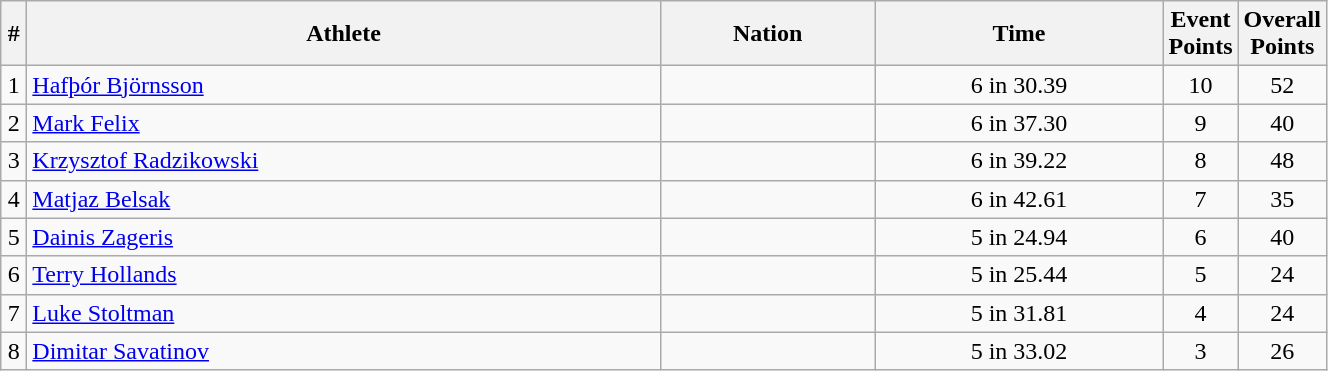<table class="wikitable sortable" style="text-align:center;width: 70%;">
<tr>
<th scope="col" style="width: 10px;">#</th>
<th scope="col">Athlete</th>
<th scope="col">Nation</th>
<th scope="col">Time</th>
<th scope="col" style="width: 10px;">Event Points</th>
<th scope="col" style="width: 10px;">Overall Points</th>
</tr>
<tr>
<td>1</td>
<td align=left><a href='#'>Hafþór Björnsson</a></td>
<td align=left></td>
<td>6 in 30.39</td>
<td>10</td>
<td>52</td>
</tr>
<tr>
<td>2</td>
<td align=left><a href='#'>Mark Felix</a></td>
<td align=left></td>
<td>6 in 37.30</td>
<td>9</td>
<td>40</td>
</tr>
<tr>
<td>3</td>
<td align=left><a href='#'>Krzysztof Radzikowski</a></td>
<td align=left></td>
<td>6 in 39.22</td>
<td>8</td>
<td>48</td>
</tr>
<tr>
<td>4</td>
<td align=left><a href='#'>Matjaz Belsak</a></td>
<td align=left></td>
<td>6 in 42.61</td>
<td>7</td>
<td>35</td>
</tr>
<tr>
<td>5</td>
<td align=left><a href='#'>Dainis Zageris</a></td>
<td align=left></td>
<td>5 in 24.94</td>
<td>6</td>
<td>40</td>
</tr>
<tr>
<td>6</td>
<td align=left><a href='#'>Terry Hollands</a></td>
<td align=left></td>
<td>5 in 25.44</td>
<td>5</td>
<td>24</td>
</tr>
<tr>
<td>7</td>
<td align=left><a href='#'>Luke Stoltman</a></td>
<td align=left></td>
<td>5 in 31.81</td>
<td>4</td>
<td>24</td>
</tr>
<tr>
<td>8</td>
<td align=left><a href='#'>Dimitar Savatinov</a></td>
<td align=left></td>
<td>5 in 33.02</td>
<td>3</td>
<td>26</td>
</tr>
</table>
